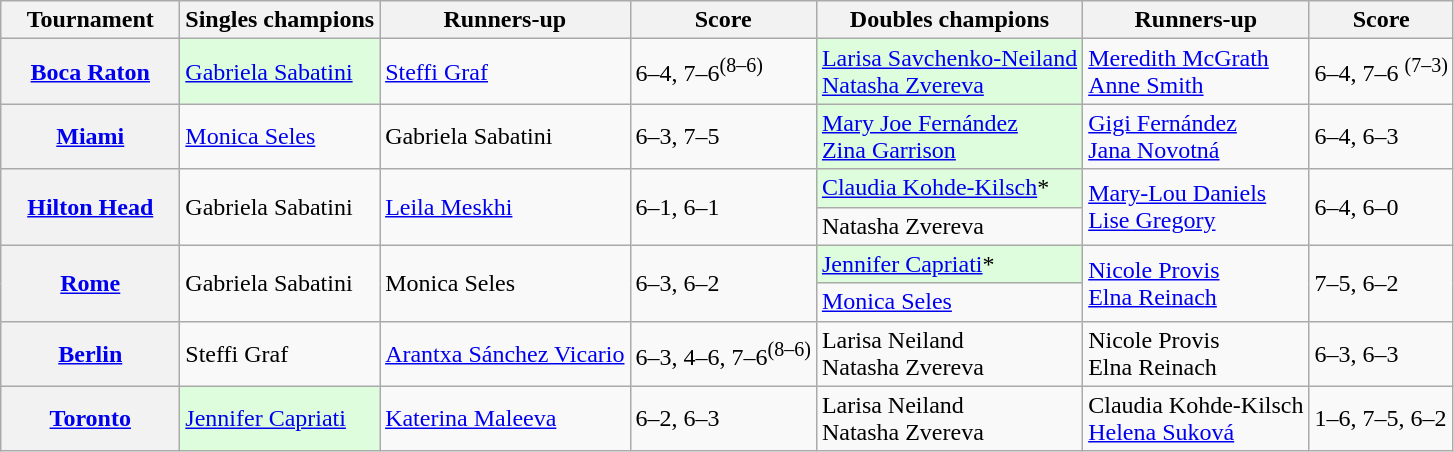<table class="wikitable plainrowheaders">
<tr>
<th scope="col" style="min-width:7em">Tournament</th>
<th scope="col">Singles champions</th>
<th scope="col">Runners-up</th>
<th scope="col">Score</th>
<th scope="col">Doubles champions</th>
<th scope="col">Runners-up</th>
<th scope="col">Score</th>
</tr>
<tr>
<th scope="row"><strong><a href='#'>Boca Raton</a></strong><br></th>
<td style="background:#ddfddd"> <a href='#'>Gabriela Sabatini</a></td>
<td> <a href='#'>Steffi Graf</a></td>
<td>6–4, 7–6<sup>(8–6)</sup></td>
<td style="background:#ddfddd"> <a href='#'>Larisa Savchenko-Neiland</a> <br>  <a href='#'>Natasha Zvereva</a></td>
<td> <a href='#'>Meredith McGrath</a> <br>  <a href='#'>Anne Smith</a></td>
<td>6–4, 7–6 <sup>(7–3)</sup></td>
</tr>
<tr>
<th scope="row"><strong><a href='#'>Miami</a></strong><br></th>
<td> <a href='#'>Monica Seles</a></td>
<td> Gabriela Sabatini</td>
<td>6–3, 7–5</td>
<td style="background:#ddfddd"> <a href='#'>Mary Joe Fernández</a> <br>  <a href='#'>Zina Garrison</a></td>
<td> <a href='#'>Gigi Fernández</a> <br>  <a href='#'>Jana Novotná</a></td>
<td>6–4, 6–3</td>
</tr>
<tr>
<th scope="row" rowspan=2><strong><a href='#'>Hilton Head</a></strong><br></th>
<td rowspan="2"> Gabriela Sabatini</td>
<td rowspan="2"> <a href='#'>Leila Meskhi</a></td>
<td rowspan="2">6–1, 6–1</td>
<td style="background:#ddfddd"> <a href='#'>Claudia Kohde-Kilsch</a>*</td>
<td rowspan="2"> <a href='#'>Mary-Lou Daniels</a> <br>  <a href='#'>Lise Gregory</a></td>
<td rowspan="2">6–4, 6–0</td>
</tr>
<tr>
<td> Natasha Zvereva</td>
</tr>
<tr>
<th scope="row" rowspan=2><strong><a href='#'>Rome</a></strong><br></th>
<td rowspan="2"> Gabriela Sabatini</td>
<td rowspan="2"> Monica Seles</td>
<td rowspan="2">6–3, 6–2</td>
<td style="background:#ddfddd"> <a href='#'>Jennifer Capriati</a>*</td>
<td rowspan="2"> <a href='#'>Nicole Provis</a> <br>  <a href='#'>Elna Reinach</a></td>
<td rowspan="2">7–5, 6–2</td>
</tr>
<tr>
<td> <a href='#'>Monica Seles</a></td>
</tr>
<tr>
<th scope="row"><strong><a href='#'>Berlin</a></strong><br></th>
<td> Steffi Graf</td>
<td> <a href='#'>Arantxa Sánchez Vicario</a></td>
<td>6–3, 4–6, 7–6<sup>(8–6)</sup></td>
<td> Larisa Neiland <br>  Natasha Zvereva</td>
<td> Nicole Provis <br>  Elna Reinach</td>
<td>6–3, 6–3</td>
</tr>
<tr>
<th scope="row"><strong><a href='#'>Toronto</a></strong><br></th>
<td style="background:#ddfddd"> <a href='#'>Jennifer Capriati</a></td>
<td> <a href='#'>Katerina Maleeva</a></td>
<td>6–2, 6–3</td>
<td> Larisa Neiland <br>  Natasha Zvereva</td>
<td> Claudia Kohde-Kilsch <br>  <a href='#'>Helena Suková</a></td>
<td>1–6, 7–5, 6–2</td>
</tr>
</table>
